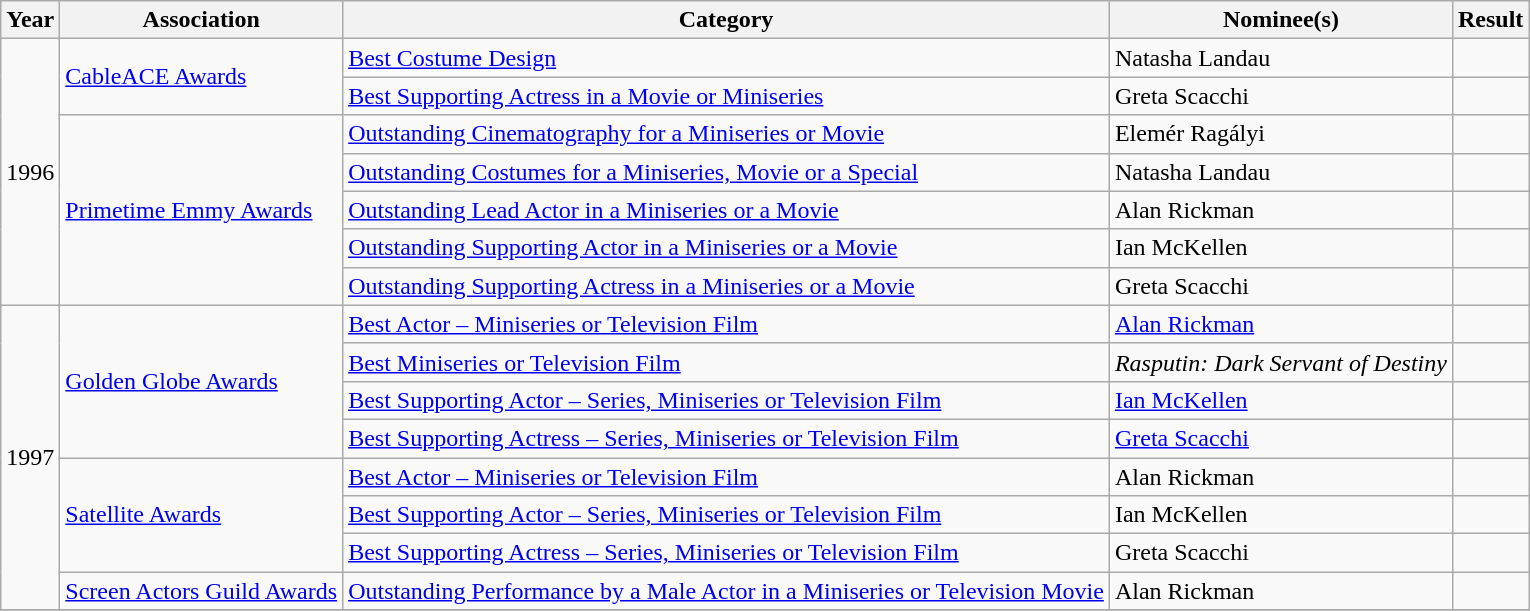<table class="wikitable sortable">
<tr>
<th>Year</th>
<th>Association</th>
<th>Category</th>
<th>Nominee(s)</th>
<th>Result</th>
</tr>
<tr>
<td rowspan="7">1996</td>
<td rowspan="2"><a href='#'>CableACE Awards</a></td>
<td><a href='#'>Best Costume Design</a></td>
<td>Natasha Landau</td>
<td></td>
</tr>
<tr>
<td><a href='#'>Best Supporting Actress in a Movie or Miniseries</a></td>
<td>Greta Scacchi</td>
<td></td>
</tr>
<tr>
<td rowspan="5"><a href='#'>Primetime Emmy Awards</a></td>
<td><a href='#'>Outstanding Cinematography for a Miniseries or Movie</a></td>
<td>Elemér Ragályi</td>
<td></td>
</tr>
<tr>
<td><a href='#'>Outstanding Costumes for a Miniseries, Movie or a Special</a></td>
<td>Natasha Landau</td>
<td></td>
</tr>
<tr>
<td><a href='#'>Outstanding Lead Actor in a Miniseries or a Movie</a></td>
<td>Alan Rickman</td>
<td></td>
</tr>
<tr>
<td><a href='#'>Outstanding Supporting Actor in a Miniseries or a Movie</a></td>
<td>Ian McKellen</td>
<td></td>
</tr>
<tr>
<td><a href='#'>Outstanding Supporting Actress in a Miniseries or a Movie</a></td>
<td>Greta Scacchi</td>
<td></td>
</tr>
<tr>
<td rowspan="8">1997</td>
<td rowspan="4"><a href='#'>Golden Globe Awards</a></td>
<td><a href='#'>Best Actor – Miniseries or Television Film</a></td>
<td><a href='#'>Alan Rickman</a></td>
<td></td>
</tr>
<tr>
<td><a href='#'>Best Miniseries or Television Film</a></td>
<td><em>Rasputin: Dark Servant of Destiny</em></td>
<td></td>
</tr>
<tr>
<td><a href='#'>Best Supporting Actor – Series, Miniseries or Television Film</a></td>
<td><a href='#'>Ian McKellen</a></td>
<td></td>
</tr>
<tr>
<td><a href='#'>Best Supporting Actress – Series, Miniseries or Television Film</a></td>
<td><a href='#'>Greta Scacchi</a></td>
<td></td>
</tr>
<tr>
<td rowspan="3"><a href='#'>Satellite Awards</a></td>
<td><a href='#'>Best Actor – Miniseries or Television Film</a></td>
<td>Alan Rickman</td>
<td></td>
</tr>
<tr>
<td><a href='#'>Best Supporting Actor – Series, Miniseries or Television Film</a></td>
<td>Ian McKellen</td>
<td></td>
</tr>
<tr>
<td><a href='#'>Best Supporting Actress – Series, Miniseries or Television Film</a></td>
<td>Greta Scacchi</td>
<td></td>
</tr>
<tr>
<td><a href='#'>Screen Actors Guild Awards</a></td>
<td><a href='#'>Outstanding Performance by a Male Actor in a Miniseries or Television Movie</a></td>
<td>Alan Rickman</td>
<td></td>
</tr>
<tr>
</tr>
</table>
